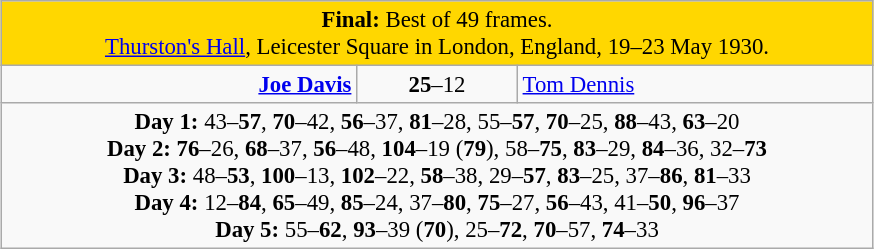<table class="wikitable" style="font-size: 95%; margin: 1em auto 1em auto;">
<tr>
<td colspan="3" align="center" bgcolor="#ffd700"><strong>Final:</strong> Best of 49 frames.<br><a href='#'>Thurston's Hall</a>, Leicester Square in London, England, 19–23 May 1930.</td>
</tr>
<tr>
<td width="230" align="right"><strong><a href='#'>Joe Davis</a></strong><br></td>
<td width="100" align="center"><strong>25</strong>–12</td>
<td width="230"><a href='#'>Tom Dennis</a><br></td>
</tr>
<tr>
<td colspan="3" align="center" style="font-size: 100%"><strong>Day 1:</strong> 43–<strong>57</strong>, <strong>70</strong>–42, <strong>56</strong>–37, <strong>81</strong>–28, 55–<strong>57</strong>, <strong>70</strong>–25, <strong>88</strong>–43, <strong>63</strong>–20<br><strong>Day 2:</strong> <strong>76</strong>–26, <strong>68</strong>–37, <strong>56</strong>–48, <strong>104</strong>–19 (<strong>79</strong>), 58–<strong>75</strong>, <strong>83</strong>–29, <strong>84</strong>–36, 32–<strong>73</strong><br><strong>Day 3:</strong> 48–<strong>53</strong>, <strong>100</strong>–13, <strong>102</strong>–22, <strong>58</strong>–38, 29–<strong>57</strong>, <strong>83</strong>–25, 37–<strong>86</strong>, <strong>81</strong>–33<br><strong>Day 4:</strong> 12–<strong>84</strong>, <strong>65</strong>–49, <strong>85</strong>–24, 37–<strong>80</strong>, <strong>75</strong>–27, <strong>56</strong>–43, 41–<strong>50</strong>, <strong>96</strong>–37<br><strong>Day 5:</strong> 55–<strong>62</strong>, <strong>93</strong>–39 (<strong>70</strong>), 25–<strong>72</strong>, <strong>70</strong>–57, <strong>74</strong>–33</td>
</tr>
</table>
